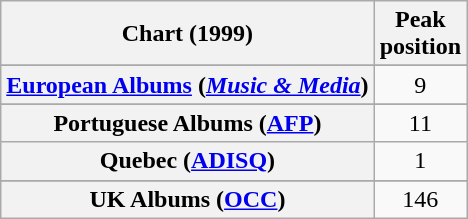<table class="wikitable sortable plainrowheaders" style="text-align:center">
<tr>
<th scope="col">Chart (1999)</th>
<th scope="col">Peak<br>position</th>
</tr>
<tr>
</tr>
<tr>
</tr>
<tr>
</tr>
<tr>
</tr>
<tr>
</tr>
<tr>
<th scope="row"><a href='#'>European Albums</a> (<em><a href='#'>Music & Media</a></em>)</th>
<td>9</td>
</tr>
<tr>
</tr>
<tr>
</tr>
<tr>
</tr>
<tr>
<th scope="row">Portuguese Albums (<a href='#'>AFP</a>)</th>
<td>11</td>
</tr>
<tr>
<th scope="row">Quebec (<a href='#'>ADISQ</a>)</th>
<td>1</td>
</tr>
<tr>
</tr>
<tr>
<th scope="row">UK Albums (<a href='#'>OCC</a>)</th>
<td>146</td>
</tr>
</table>
